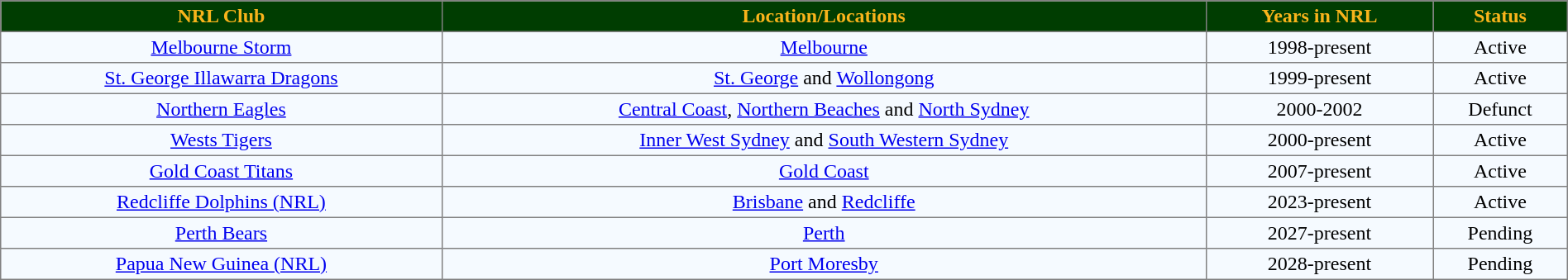<table border="1" cellpadding="3" cellspacing="0" style="border-collapse:collapse; font-size:100%; width:100%;">
<tr style="background:#003D01;">
<th style="color:#F9B41B;">NRL Club</th>
<th style="color:#F9B41B;">Location/Locations</th>
<th style="color:#F9B41B;">Years in NRL</th>
<th style="color:#F9B41B;">Status</th>
</tr>
<tr style="text-align:center; background:#f5faff;">
<td> <a href='#'>Melbourne Storm</a></td>
<td><a href='#'>Melbourne</a></td>
<td>1998-present</td>
<td>Active</td>
</tr>
<tr style="text-align:center; background:#f5faff;">
<td> <a href='#'>St. George Illawarra Dragons</a></td>
<td><a href='#'>St. George</a> and <a href='#'>Wollongong</a></td>
<td>1999-present</td>
<td>Active</td>
</tr>
<tr style="text-align:center; background:#f5faff;">
<td> <a href='#'>Northern Eagles</a></td>
<td><a href='#'>Central Coast</a>, <a href='#'>Northern Beaches</a> and <a href='#'>North Sydney</a></td>
<td>2000-2002</td>
<td>Defunct</td>
</tr>
<tr style="text-align:center; background:#f5faff;">
<td> <a href='#'>Wests Tigers</a></td>
<td><a href='#'>Inner West Sydney</a> and <a href='#'>South Western Sydney</a></td>
<td>2000-present</td>
<td>Active</td>
</tr>
<tr style="text-align:center; background:#f5faff;">
<td> <a href='#'>Gold Coast Titans</a></td>
<td><a href='#'>Gold Coast</a></td>
<td>2007-present</td>
<td>Active</td>
</tr>
<tr style="text-align:center; background:#f5faff;">
<td> <a href='#'>Redcliffe Dolphins (NRL)</a></td>
<td><a href='#'>Brisbane</a> and <a href='#'>Redcliffe</a></td>
<td>2023-present</td>
<td>Active</td>
</tr>
<tr style="text-align:center; background:#f5faff;">
<td> <a href='#'>Perth Bears</a></td>
<td><a href='#'>Perth</a></td>
<td>2027-present</td>
<td>Pending</td>
</tr>
<tr style="text-align:center; background:#f5faff;">
<td> <a href='#'>Papua New Guinea (NRL)</a></td>
<td><a href='#'>Port Moresby</a></td>
<td>2028-present</td>
<td>Pending</td>
</tr>
</table>
